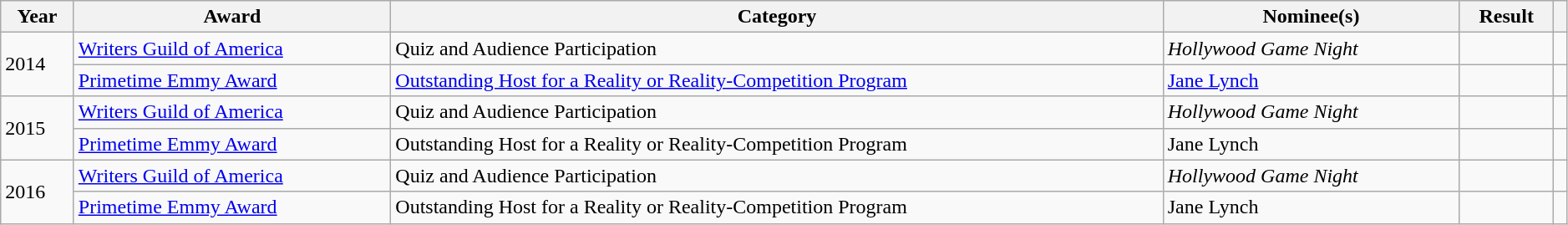<table class="wikitable sortable plainrowheaders" style="width:99%;">
<tr>
<th>Year</th>
<th>Award</th>
<th>Category</th>
<th>Nominee(s)</th>
<th>Result</th>
<th scope="col" class="unsortable"></th>
</tr>
<tr>
<td rowspan="2">2014</td>
<td><a href='#'>Writers Guild of America</a></td>
<td>Quiz and Audience Participation</td>
<td><em>Hollywood Game Night</em></td>
<td></td>
<td></td>
</tr>
<tr>
<td><a href='#'>Primetime Emmy Award</a></td>
<td><a href='#'>Outstanding Host for a Reality or Reality-Competition Program</a></td>
<td><a href='#'>Jane Lynch</a></td>
<td></td>
<td></td>
</tr>
<tr>
<td rowspan="2">2015</td>
<td><a href='#'>Writers Guild of America</a></td>
<td>Quiz and Audience Participation</td>
<td><em>Hollywood Game Night</em></td>
<td></td>
<td></td>
</tr>
<tr>
<td><a href='#'>Primetime Emmy Award</a></td>
<td>Outstanding Host for a Reality or Reality-Competition Program</td>
<td>Jane Lynch</td>
<td></td>
<td></td>
</tr>
<tr>
<td rowspan="2">2016</td>
<td><a href='#'>Writers Guild of America</a></td>
<td>Quiz and Audience Participation</td>
<td><em>Hollywood Game Night</em></td>
<td></td>
<td></td>
</tr>
<tr>
<td><a href='#'>Primetime Emmy Award</a></td>
<td>Outstanding Host for a Reality or Reality-Competition Program</td>
<td>Jane Lynch</td>
<td></td>
<td></td>
</tr>
</table>
